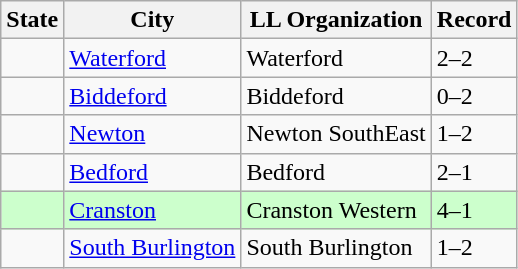<table class="wikitable">
<tr>
<th>State</th>
<th>City</th>
<th>LL Organization</th>
<th>Record</th>
</tr>
<tr>
<td><strong></strong></td>
<td><a href='#'>Waterford</a></td>
<td>Waterford</td>
<td>2–2</td>
</tr>
<tr>
<td><strong></strong></td>
<td><a href='#'>Biddeford</a></td>
<td>Biddeford</td>
<td>0–2</td>
</tr>
<tr>
<td><strong></strong></td>
<td><a href='#'>Newton</a></td>
<td>Newton SouthEast</td>
<td>1–2</td>
</tr>
<tr>
<td><strong></strong></td>
<td><a href='#'>Bedford</a></td>
<td>Bedford</td>
<td>2–1</td>
</tr>
<tr bgcolor=ccffcc>
<td><strong></strong></td>
<td><a href='#'>Cranston</a></td>
<td>Cranston Western</td>
<td>4–1</td>
</tr>
<tr>
<td><strong></strong></td>
<td><a href='#'>South Burlington</a></td>
<td>South Burlington</td>
<td>1–2</td>
</tr>
</table>
